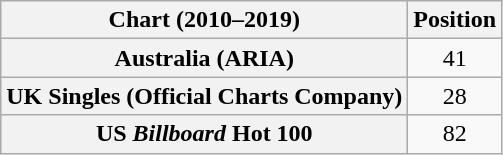<table class="wikitable sortable plainrowheaders" style="text-align:center">
<tr>
<th scope="col">Chart (2010–2019)</th>
<th scope="col">Position</th>
</tr>
<tr>
<th scope="row">Australia (ARIA)</th>
<td>41</td>
</tr>
<tr>
<th scope="row">UK Singles (Official Charts Company)</th>
<td>28</td>
</tr>
<tr>
<th scope="row">US <em>Billboard</em> Hot 100</th>
<td>82</td>
</tr>
</table>
